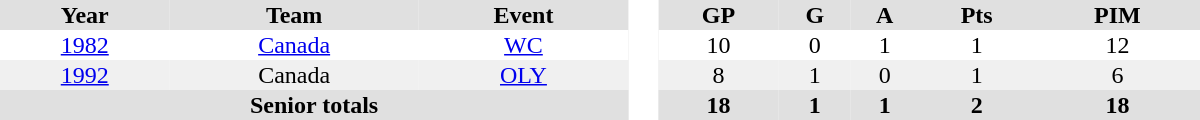<table border="0" cellpadding="1" cellspacing="0" style="text-align:center; width:50em">
<tr ALIGN="center" bgcolor="#e0e0e0">
<th>Year</th>
<th>Team</th>
<th>Event</th>
<th rowspan="99" bgcolor="#ffffff"> </th>
<th>GP</th>
<th>G</th>
<th>A</th>
<th>Pts</th>
<th>PIM</th>
</tr>
<tr>
<td><a href='#'>1982</a></td>
<td><a href='#'>Canada</a></td>
<td><a href='#'>WC</a></td>
<td>10</td>
<td>0</td>
<td>1</td>
<td>1</td>
<td>12</td>
</tr>
<tr bgcolor="#f0f0f0">
<td><a href='#'>1992</a></td>
<td>Canada</td>
<td><a href='#'>OLY</a></td>
<td>8</td>
<td>1</td>
<td>0</td>
<td>1</td>
<td>6</td>
</tr>
<tr bgcolor="#e0e0e0">
<th colspan=3>Senior totals</th>
<th>18</th>
<th>1</th>
<th>1</th>
<th>2</th>
<th>18</th>
</tr>
</table>
